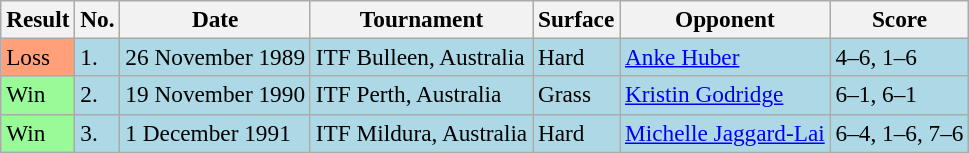<table class="sortable wikitable" style="font-size:97%;">
<tr>
<th>Result</th>
<th>No.</th>
<th>Date</th>
<th>Tournament</th>
<th>Surface</th>
<th>Opponent</th>
<th class="unsortable">Score</th>
</tr>
<tr style="background:lightblue;">
<td style="background:#ffa07a;">Loss</td>
<td>1.</td>
<td>26 November 1989</td>
<td>ITF Bulleen, Australia</td>
<td>Hard</td>
<td> <a href='#'>Anke Huber</a></td>
<td>4–6, 1–6</td>
</tr>
<tr style="background:lightblue;">
<td style="background:#98fb98;">Win</td>
<td>2.</td>
<td>19 November 1990</td>
<td>ITF Perth, Australia</td>
<td>Grass</td>
<td> <a href='#'>Kristin Godridge</a></td>
<td>6–1, 6–1</td>
</tr>
<tr style="background:lightblue;">
<td style="background:#98fb98;">Win</td>
<td>3.</td>
<td>1 December 1991</td>
<td>ITF Mildura, Australia</td>
<td>Hard</td>
<td> <a href='#'>Michelle Jaggard-Lai</a></td>
<td>6–4, 1–6, 7–6</td>
</tr>
</table>
